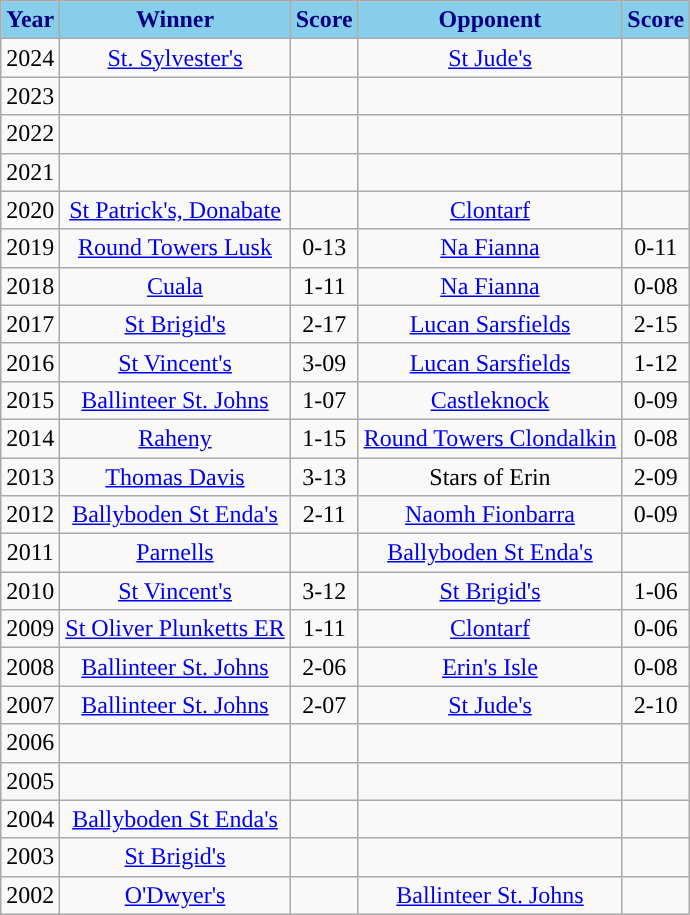<table class="wikitable" style="text-align:center;">
<tr>
<th style="background:skyblue;color:navy;">Year</th>
<th style="background:skyblue;color:navy;">Winner</th>
<th style="background:skyblue;color:navy;">Score</th>
<th style="background:skyblue;color:navy;">Opponent</th>
<th style="background:skyblue;color:navy;">Score</th>
</tr>
<tr>
<td>2024</td>
<td><a href='#'>St. Sylvester's</a></td>
<td></td>
<td><a href='#'>St Jude's</a></td>
<td></td>
</tr>
<tr>
<td>2023</td>
<td></td>
<td></td>
<td></td>
<td></td>
</tr>
<tr>
<td>2022</td>
<td></td>
<td></td>
<td></td>
<td></td>
</tr>
<tr>
<td>2021</td>
<td></td>
<td></td>
<td></td>
<td></td>
</tr>
<tr>
<td>2020</td>
<td><a href='#'>St Patrick's, Donabate</a></td>
<td></td>
<td><a href='#'>Clontarf</a></td>
<td></td>
</tr>
<tr>
<td>2019</td>
<td><a href='#'>Round Towers Lusk</a></td>
<td>0-13</td>
<td><a href='#'>Na Fianna</a></td>
<td>0-11</td>
</tr>
<tr>
<td>2018</td>
<td><a href='#'>Cuala</a></td>
<td>1-11</td>
<td><a href='#'>Na Fianna</a></td>
<td>0-08</td>
</tr>
<tr>
<td>2017</td>
<td><a href='#'>St Brigid's</a></td>
<td>2-17</td>
<td><a href='#'>Lucan Sarsfields</a></td>
<td>2-15</td>
</tr>
<tr>
<td>2016</td>
<td><a href='#'>St Vincent's</a></td>
<td>3-09</td>
<td><a href='#'>Lucan Sarsfields</a></td>
<td>1-12</td>
</tr>
<tr>
<td>2015</td>
<td><a href='#'>Ballinteer St. Johns</a></td>
<td>1-07</td>
<td><a href='#'>Castleknock</a></td>
<td>0-09</td>
</tr>
<tr>
<td>2014</td>
<td><a href='#'>Raheny</a></td>
<td>1-15</td>
<td><a href='#'>Round Towers Clondalkin</a></td>
<td>0-08</td>
</tr>
<tr>
<td>2013</td>
<td><a href='#'>Thomas Davis</a></td>
<td>3-13</td>
<td>Stars of Erin</td>
<td>2-09</td>
</tr>
<tr>
<td>2012</td>
<td><a href='#'>Ballyboden St Enda's</a></td>
<td>2-11</td>
<td><a href='#'>Naomh Fionbarra</a></td>
<td>0-09</td>
</tr>
<tr>
<td>2011</td>
<td><a href='#'>Parnells</a></td>
<td></td>
<td><a href='#'>Ballyboden St Enda's</a></td>
<td></td>
</tr>
<tr>
<td>2010</td>
<td><a href='#'>St Vincent's</a></td>
<td>3-12</td>
<td><a href='#'>St Brigid's</a></td>
<td>1-06</td>
</tr>
<tr>
<td>2009</td>
<td><a href='#'>St Oliver Plunketts ER</a></td>
<td>1-11</td>
<td><a href='#'>Clontarf</a></td>
<td>0-06</td>
</tr>
<tr>
<td>2008</td>
<td><a href='#'>Ballinteer St. Johns</a></td>
<td>2-06</td>
<td><a href='#'>Erin's Isle</a></td>
<td>0-08</td>
</tr>
<tr>
<td>2007</td>
<td><a href='#'>Ballinteer St. Johns</a></td>
<td>2-07</td>
<td><a href='#'>St Jude's</a></td>
<td>2-10</td>
</tr>
<tr>
<td>2006</td>
<td></td>
<td></td>
<td></td>
<td></td>
</tr>
<tr>
<td>2005</td>
<td></td>
<td></td>
<td></td>
<td></td>
</tr>
<tr>
<td>2004</td>
<td><a href='#'>Ballyboden St Enda's</a></td>
<td></td>
<td></td>
<td></td>
</tr>
<tr>
<td>2003</td>
<td><a href='#'>St Brigid's</a></td>
<td></td>
<td></td>
<td></td>
</tr>
<tr>
<td>2002</td>
<td><a href='#'>O'Dwyer's</a></td>
<td></td>
<td><a href='#'>Ballinteer St. Johns</a></td>
<td></td>
</tr>
</table>
